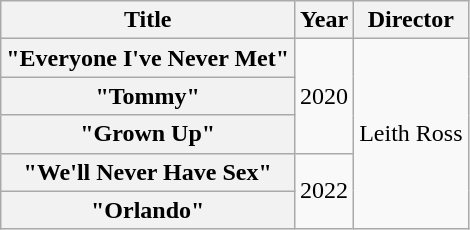<table class="wikitable plainrowheaders" style="text-align:center;">
<tr>
<th>Title</th>
<th>Year</th>
<th>Director</th>
</tr>
<tr>
<th scope="row">"Everyone I've Never Met"</th>
<td rowspan="3">2020</td>
<td rowspan="5">Leith Ross</td>
</tr>
<tr>
<th scope="row">"Tommy"</th>
</tr>
<tr>
<th scope="row">"Grown Up"</th>
</tr>
<tr>
<th scope="row">"We'll Never Have Sex"</th>
<td rowspan="2">2022</td>
</tr>
<tr>
<th scope="row">"Orlando"</th>
</tr>
</table>
